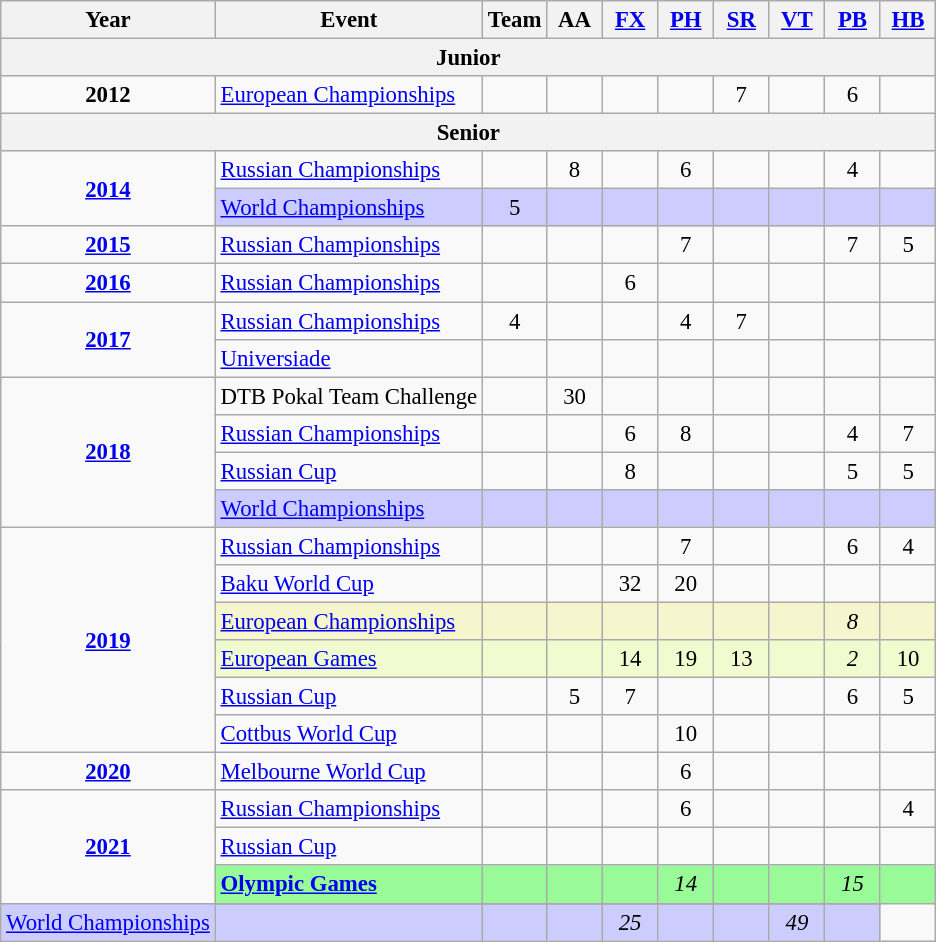<table class="wikitable" style="text-align:center; font-size:95%;">
<tr>
<th align=center>Year</th>
<th align=center>Event</th>
<th style="width:30px;">Team</th>
<th style="width:30px;">AA</th>
<th style="width:30px;"><a href='#'>FX</a></th>
<th style="width:30px;"><a href='#'>PH</a></th>
<th style="width:30px;"><a href='#'>SR</a></th>
<th style="width:30px;"><a href='#'>VT</a></th>
<th style="width:30px;"><a href='#'>PB</a></th>
<th style="width:30px;"><a href='#'>HB</a></th>
</tr>
<tr>
<th colspan="10">Junior</th>
</tr>
<tr>
<td><strong>2012</strong></td>
<td align="left"><a href='#'>European Championships</a></td>
<td></td>
<td></td>
<td></td>
<td></td>
<td>7</td>
<td></td>
<td>6</td>
<td></td>
</tr>
<tr>
<th colspan="10">Senior</th>
</tr>
<tr>
<td rowspan="2"><strong><a href='#'>2014</a></strong></td>
<td align="left"><a href='#'>Russian Championships</a></td>
<td></td>
<td>8</td>
<td></td>
<td>6</td>
<td></td>
<td></td>
<td>4</td>
<td></td>
</tr>
<tr bgcolor=#CCCCFF>
<td align="left"><a href='#'>World Championships</a></td>
<td>5</td>
<td></td>
<td></td>
<td></td>
<td></td>
<td></td>
<td></td>
<td></td>
</tr>
<tr>
<td><strong><a href='#'>2015</a></strong></td>
<td align="left"><a href='#'>Russian Championships</a></td>
<td></td>
<td></td>
<td></td>
<td>7</td>
<td></td>
<td></td>
<td>7</td>
<td>5</td>
</tr>
<tr>
<td><strong><a href='#'>2016</a></strong></td>
<td align="left"><a href='#'>Russian Championships</a></td>
<td></td>
<td></td>
<td>6</td>
<td></td>
<td></td>
<td></td>
<td></td>
<td></td>
</tr>
<tr>
<td rowspan="2"><strong><a href='#'>2017</a></strong></td>
<td align="left"><a href='#'>Russian Championships</a></td>
<td>4</td>
<td></td>
<td></td>
<td>4</td>
<td>7</td>
<td></td>
<td></td>
<td></td>
</tr>
<tr>
<td align="left"><a href='#'>Universiade</a></td>
<td></td>
<td></td>
<td></td>
<td></td>
<td></td>
<td></td>
<td></td>
<td></td>
</tr>
<tr>
<td rowspan="4"><strong><a href='#'>2018</a></strong></td>
<td align=left>DTB Pokal Team Challenge</td>
<td></td>
<td>30</td>
<td></td>
<td></td>
<td></td>
<td></td>
<td></td>
<td></td>
</tr>
<tr>
<td align=left><a href='#'>Russian Championships</a></td>
<td></td>
<td></td>
<td>6</td>
<td>8</td>
<td></td>
<td></td>
<td>4</td>
<td>7</td>
</tr>
<tr>
<td align=left><a href='#'>Russian Cup</a></td>
<td></td>
<td></td>
<td>8</td>
<td></td>
<td></td>
<td></td>
<td>5</td>
<td>5</td>
</tr>
<tr bgcolor=#CCCCFF>
<td align=left><a href='#'>World Championships</a></td>
<td></td>
<td></td>
<td></td>
<td></td>
<td></td>
<td></td>
<td></td>
<td></td>
</tr>
<tr>
<td rowspan="6"><strong><a href='#'>2019</a></strong></td>
<td align=left><a href='#'>Russian Championships</a></td>
<td></td>
<td></td>
<td></td>
<td>7</td>
<td></td>
<td></td>
<td>6</td>
<td>4</td>
</tr>
<tr>
<td align=left><a href='#'>Baku World Cup</a></td>
<td></td>
<td></td>
<td>32</td>
<td>20</td>
<td></td>
<td></td>
<td></td>
<td></td>
</tr>
<tr bgcolor=#F5F6CE>
<td align=left><a href='#'>European Championships</a></td>
<td></td>
<td></td>
<td></td>
<td></td>
<td></td>
<td></td>
<td><em>8</em></td>
<td></td>
</tr>
<tr bgcolor=#f0fccf>
<td align=left><a href='#'>European Games</a></td>
<td></td>
<td></td>
<td>14</td>
<td>19</td>
<td>13</td>
<td></td>
<td><em>2</em></td>
<td>10</td>
</tr>
<tr>
<td align=left><a href='#'>Russian Cup</a></td>
<td></td>
<td>5</td>
<td>7</td>
<td></td>
<td></td>
<td></td>
<td>6</td>
<td>5</td>
</tr>
<tr>
<td align=left><a href='#'>Cottbus World Cup</a></td>
<td></td>
<td></td>
<td></td>
<td>10</td>
<td></td>
<td></td>
<td></td>
<td></td>
</tr>
<tr>
<td rowspan="1"><strong><a href='#'>2020</a></strong></td>
<td align=left><a href='#'>Melbourne World Cup</a></td>
<td></td>
<td></td>
<td></td>
<td>6</td>
<td></td>
<td></td>
<td></td>
<td></td>
</tr>
<tr>
<td rowspan="4"><strong><a href='#'>2021</a></strong></td>
<td align=left><a href='#'>Russian Championships</a></td>
<td></td>
<td></td>
<td></td>
<td>6</td>
<td></td>
<td></td>
<td></td>
<td>4</td>
</tr>
<tr>
<td align=left><a href='#'>Russian Cup</a></td>
<td></td>
<td></td>
<td></td>
<td></td>
<td></td>
<td></td>
<td></td>
<td></td>
</tr>
<tr bgcolor=98FB98>
<td align=left><strong><a href='#'>Olympic Games</a></strong></td>
<td></td>
<td></td>
<td></td>
<td><em>14</em></td>
<td></td>
<td></td>
<td><em>15</em></td>
<td></td>
</tr>
<tr>
</tr>
<tr bgcolor=#CCCCFF>
<td align=left><a href='#'>World Championships</a></td>
<td></td>
<td></td>
<td></td>
<td><em>25</em></td>
<td></td>
<td></td>
<td><em>49</em></td>
<td></td>
</tr>
</table>
